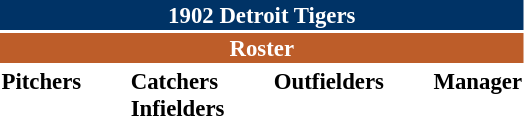<table class="toccolours" style="font-size: 95%;">
<tr>
<th colspan="10" style="background-color: #003366; color: white; text-align: center;">1902 Detroit Tigers</th>
</tr>
<tr>
<td colspan="10" style="background-color: #bd5d29; color: white; text-align: center;"><strong>Roster</strong></td>
</tr>
<tr>
<td valign="top"><strong>Pitchers</strong><br>










</td>
<td width="25px"></td>
<td valign="top"><strong>Catchers</strong><br>

<strong>Infielders</strong>






</td>
<td width="25px"></td>
<td valign="top"><strong>Outfielders</strong><br>





</td>
<td width="25px"></td>
<td valign="top"><strong>Manager</strong><br></td>
</tr>
</table>
